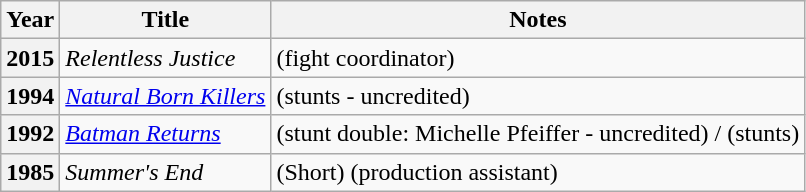<table class="wikitable plainrowheaders sortable" style="margin-right: 0;">
<tr>
<th>Year</th>
<th>Title</th>
<th>Notes</th>
</tr>
<tr>
<th scope=row>2015</th>
<td><em>Relentless Justice</em></td>
<td>(fight coordinator)</td>
</tr>
<tr>
<th scope=row>1994</th>
<td><em><a href='#'>Natural Born Killers</a></em></td>
<td>(stunts - uncredited)</td>
</tr>
<tr>
<th scope=row>1992</th>
<td><em><a href='#'>Batman Returns</a></em></td>
<td>(stunt double: Michelle Pfeiffer - uncredited) / (stunts)</td>
</tr>
<tr>
<th scope=row>1985</th>
<td><em>Summer's End</em></td>
<td>(Short) (production assistant)</td>
</tr>
</table>
